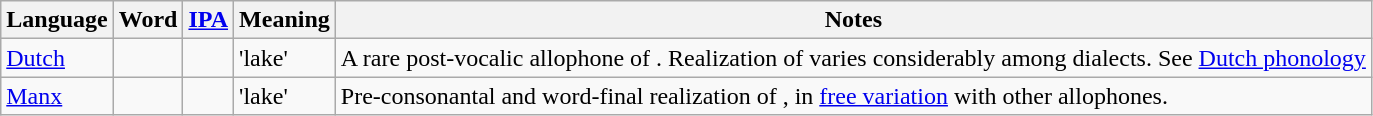<table class="wikitable">
<tr>
<th>Language</th>
<th>Word</th>
<th><a href='#'>IPA</a></th>
<th>Meaning</th>
<th>Notes</th>
</tr>
<tr>
<td><a href='#'>Dutch</a></td>
<td></td>
<td></td>
<td>'lake'</td>
<td>A rare post-vocalic allophone of . Realization of  varies considerably among dialects. See <a href='#'>Dutch phonology</a></td>
</tr>
<tr>
<td><a href='#'>Manx</a></td>
<td></td>
<td></td>
<td>'lake'</td>
<td>Pre-consonantal and word-final realization of , in <a href='#'>free variation</a> with other allophones.</td>
</tr>
</table>
